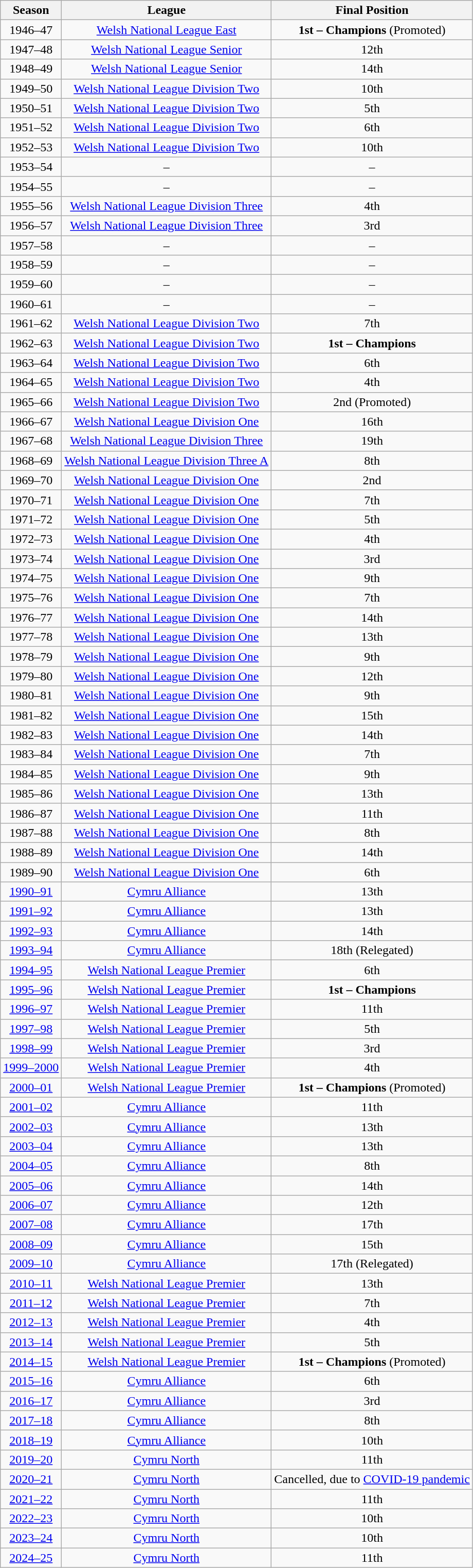<table class="wikitable" style="text-align: center">
<tr>
<th>Season</th>
<th>League</th>
<th>Final Position</th>
</tr>
<tr>
<td>1946–47</td>
<td><a href='#'>Welsh National League East</a></td>
<td><strong>1st – Champions</strong> (Promoted)</td>
</tr>
<tr>
<td>1947–48</td>
<td><a href='#'>Welsh National League Senior</a></td>
<td>12th</td>
</tr>
<tr>
<td>1948–49</td>
<td><a href='#'>Welsh National League Senior</a></td>
<td>14th</td>
</tr>
<tr>
<td>1949–50</td>
<td><a href='#'>Welsh National League Division Two</a></td>
<td>10th</td>
</tr>
<tr>
<td>1950–51</td>
<td><a href='#'>Welsh National League Division Two</a></td>
<td>5th</td>
</tr>
<tr>
<td>1951–52</td>
<td><a href='#'>Welsh National League Division Two</a></td>
<td>6th</td>
</tr>
<tr>
<td>1952–53</td>
<td><a href='#'>Welsh National League Division Two</a></td>
<td>10th</td>
</tr>
<tr>
<td>1953–54</td>
<td>–</td>
<td>–</td>
</tr>
<tr>
<td>1954–55</td>
<td>–</td>
<td>–</td>
</tr>
<tr>
<td>1955–56</td>
<td><a href='#'>Welsh National League Division Three</a></td>
<td>4th</td>
</tr>
<tr>
<td>1956–57</td>
<td><a href='#'>Welsh National League Division Three</a></td>
<td>3rd</td>
</tr>
<tr>
<td>1957–58</td>
<td>–</td>
<td>–</td>
</tr>
<tr>
<td>1958–59</td>
<td>–</td>
<td>–</td>
</tr>
<tr>
<td>1959–60</td>
<td>–</td>
<td>–</td>
</tr>
<tr>
<td>1960–61</td>
<td>–</td>
<td>–</td>
</tr>
<tr>
<td>1961–62</td>
<td><a href='#'>Welsh National League Division Two</a></td>
<td>7th</td>
</tr>
<tr>
<td>1962–63</td>
<td><a href='#'>Welsh National League Division Two</a></td>
<td><strong>1st – Champions</strong></td>
</tr>
<tr>
<td>1963–64</td>
<td><a href='#'>Welsh National League Division Two</a></td>
<td>6th</td>
</tr>
<tr>
<td>1964–65</td>
<td><a href='#'>Welsh National League Division Two</a></td>
<td>4th</td>
</tr>
<tr>
<td>1965–66</td>
<td><a href='#'>Welsh National League Division Two</a></td>
<td>2nd (Promoted)</td>
</tr>
<tr>
<td>1966–67</td>
<td><a href='#'>Welsh National League Division One</a></td>
<td>16th</td>
</tr>
<tr>
<td>1967–68</td>
<td><a href='#'>Welsh National League Division Three</a></td>
<td>19th</td>
</tr>
<tr>
<td>1968–69</td>
<td><a href='#'>Welsh National League Division Three A</a></td>
<td>8th</td>
</tr>
<tr>
<td>1969–70</td>
<td><a href='#'>Welsh National League Division One</a></td>
<td>2nd</td>
</tr>
<tr>
<td>1970–71</td>
<td><a href='#'>Welsh National League Division One</a></td>
<td>7th</td>
</tr>
<tr>
<td>1971–72</td>
<td><a href='#'>Welsh National League Division One</a></td>
<td>5th</td>
</tr>
<tr>
<td>1972–73</td>
<td><a href='#'>Welsh National League Division One</a></td>
<td>4th</td>
</tr>
<tr>
<td>1973–74</td>
<td><a href='#'>Welsh National League Division One</a></td>
<td>3rd</td>
</tr>
<tr>
<td>1974–75</td>
<td><a href='#'>Welsh National League Division One</a></td>
<td>9th</td>
</tr>
<tr>
<td>1975–76</td>
<td><a href='#'>Welsh National League Division One</a></td>
<td>7th</td>
</tr>
<tr>
<td>1976–77</td>
<td><a href='#'>Welsh National League Division One</a></td>
<td>14th</td>
</tr>
<tr>
<td>1977–78</td>
<td><a href='#'>Welsh National League Division One</a></td>
<td>13th</td>
</tr>
<tr>
<td>1978–79</td>
<td><a href='#'>Welsh National League Division One</a></td>
<td>9th</td>
</tr>
<tr>
<td>1979–80</td>
<td><a href='#'>Welsh National League Division One</a></td>
<td>12th</td>
</tr>
<tr>
<td>1980–81</td>
<td><a href='#'>Welsh National League Division One</a></td>
<td>9th</td>
</tr>
<tr>
<td>1981–82</td>
<td><a href='#'>Welsh National League Division One</a></td>
<td>15th</td>
</tr>
<tr>
<td>1982–83</td>
<td><a href='#'>Welsh National League Division One</a></td>
<td>14th</td>
</tr>
<tr>
<td>1983–84</td>
<td><a href='#'>Welsh National League Division One</a></td>
<td>7th</td>
</tr>
<tr>
<td>1984–85</td>
<td><a href='#'>Welsh National League Division One</a></td>
<td>9th</td>
</tr>
<tr>
<td>1985–86</td>
<td><a href='#'>Welsh National League Division One</a></td>
<td>13th</td>
</tr>
<tr>
<td>1986–87</td>
<td><a href='#'>Welsh National League Division One</a></td>
<td>11th</td>
</tr>
<tr>
<td>1987–88</td>
<td><a href='#'>Welsh National League Division One</a></td>
<td>8th</td>
</tr>
<tr>
<td>1988–89</td>
<td><a href='#'>Welsh National League Division One</a></td>
<td>14th</td>
</tr>
<tr>
<td>1989–90</td>
<td><a href='#'>Welsh National League Division One</a></td>
<td>6th</td>
</tr>
<tr>
<td><a href='#'>1990–91</a></td>
<td><a href='#'>Cymru Alliance</a></td>
<td>13th</td>
</tr>
<tr>
<td><a href='#'>1991–92</a></td>
<td><a href='#'>Cymru Alliance</a></td>
<td>13th</td>
</tr>
<tr>
<td><a href='#'>1992–93</a></td>
<td><a href='#'>Cymru Alliance</a></td>
<td>14th</td>
</tr>
<tr>
<td><a href='#'>1993–94</a></td>
<td><a href='#'>Cymru Alliance</a></td>
<td>18th (Relegated)</td>
</tr>
<tr>
<td><a href='#'>1994–95</a></td>
<td><a href='#'>Welsh National League Premier</a></td>
<td>6th</td>
</tr>
<tr>
<td><a href='#'>1995–96</a></td>
<td><a href='#'>Welsh National League Premier</a></td>
<td><strong>1st – Champions</strong></td>
</tr>
<tr>
<td><a href='#'>1996–97</a></td>
<td><a href='#'>Welsh National League Premier</a></td>
<td>11th</td>
</tr>
<tr>
<td><a href='#'>1997–98</a></td>
<td><a href='#'>Welsh National League Premier</a></td>
<td>5th</td>
</tr>
<tr>
<td><a href='#'>1998–99</a></td>
<td><a href='#'>Welsh National League Premier</a></td>
<td>3rd</td>
</tr>
<tr>
<td><a href='#'>1999–2000</a></td>
<td><a href='#'>Welsh National League Premier</a></td>
<td>4th</td>
</tr>
<tr>
<td><a href='#'>2000–01</a></td>
<td><a href='#'>Welsh National League Premier</a></td>
<td><strong>1st – Champions</strong> (Promoted)</td>
</tr>
<tr>
<td><a href='#'>2001–02</a></td>
<td><a href='#'>Cymru Alliance</a></td>
<td>11th</td>
</tr>
<tr>
<td><a href='#'>2002–03</a></td>
<td><a href='#'>Cymru Alliance</a></td>
<td>13th</td>
</tr>
<tr>
<td><a href='#'>2003–04</a></td>
<td><a href='#'>Cymru Alliance</a></td>
<td>13th</td>
</tr>
<tr>
<td><a href='#'>2004–05</a></td>
<td><a href='#'>Cymru Alliance</a></td>
<td>8th</td>
</tr>
<tr>
<td><a href='#'>2005–06</a></td>
<td><a href='#'>Cymru Alliance</a></td>
<td>14th</td>
</tr>
<tr>
<td><a href='#'>2006–07</a></td>
<td><a href='#'>Cymru Alliance</a></td>
<td>12th</td>
</tr>
<tr>
<td><a href='#'>2007–08</a></td>
<td><a href='#'>Cymru Alliance</a></td>
<td>17th</td>
</tr>
<tr>
<td><a href='#'>2008–09</a></td>
<td><a href='#'>Cymru Alliance</a></td>
<td>15th</td>
</tr>
<tr>
<td><a href='#'>2009–10</a></td>
<td><a href='#'>Cymru Alliance</a></td>
<td>17th (Relegated)</td>
</tr>
<tr>
<td><a href='#'>2010–11</a></td>
<td><a href='#'>Welsh National League Premier</a></td>
<td>13th</td>
</tr>
<tr>
<td><a href='#'>2011–12</a></td>
<td><a href='#'>Welsh National League Premier</a></td>
<td>7th</td>
</tr>
<tr>
<td><a href='#'>2012–13</a></td>
<td><a href='#'>Welsh National League Premier</a></td>
<td>4th</td>
</tr>
<tr>
<td><a href='#'>2013–14</a></td>
<td><a href='#'>Welsh National League Premier</a></td>
<td>5th</td>
</tr>
<tr>
<td><a href='#'>2014–15</a></td>
<td><a href='#'>Welsh National League Premier</a></td>
<td><strong>1st – Champions</strong> (Promoted)</td>
</tr>
<tr>
<td><a href='#'>2015–16</a></td>
<td><a href='#'>Cymru Alliance</a></td>
<td>6th</td>
</tr>
<tr>
<td><a href='#'>2016–17</a></td>
<td><a href='#'>Cymru Alliance</a></td>
<td>3rd</td>
</tr>
<tr>
<td><a href='#'>2017–18</a></td>
<td><a href='#'>Cymru Alliance</a></td>
<td>8th</td>
</tr>
<tr>
<td><a href='#'>2018–19</a></td>
<td><a href='#'>Cymru Alliance</a></td>
<td>10th</td>
</tr>
<tr>
<td><a href='#'>2019–20</a></td>
<td><a href='#'>Cymru North</a></td>
<td>11th</td>
</tr>
<tr>
<td><a href='#'>2020–21</a></td>
<td><a href='#'>Cymru North</a></td>
<td>Cancelled, due to <a href='#'>COVID-19 pandemic</a></td>
</tr>
<tr>
<td><a href='#'>2021–22</a></td>
<td><a href='#'>Cymru North</a></td>
<td>11th</td>
</tr>
<tr>
<td><a href='#'>2022–23</a></td>
<td><a href='#'>Cymru North</a></td>
<td>10th</td>
</tr>
<tr>
<td><a href='#'>2023–24</a></td>
<td><a href='#'>Cymru North</a></td>
<td>10th</td>
</tr>
<tr>
<td><a href='#'>2024–25</a></td>
<td><a href='#'>Cymru North</a></td>
<td>11th</td>
</tr>
</table>
